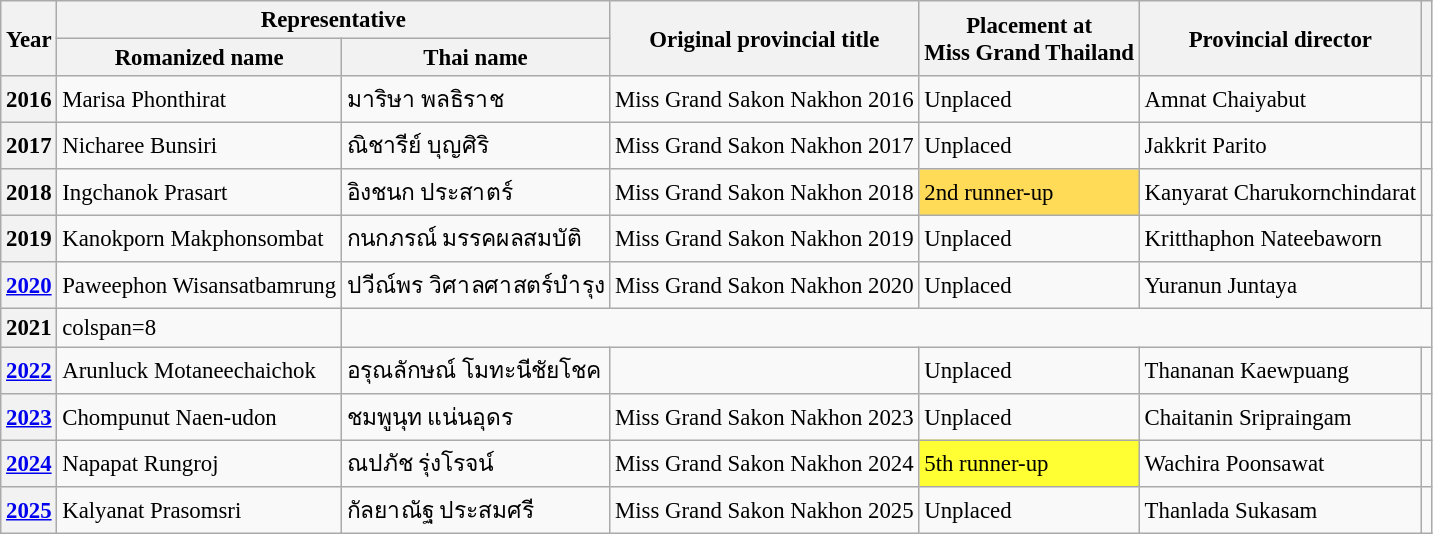<table class="wikitable defaultcenter col2left col3left col6left" style="font-size:95%;">
<tr>
<th rowspan=2>Year</th>
<th colspan=2>Representative</th>
<th rowspan=2>Original provincial title</th>
<th rowspan=2>Placement at<br>Miss Grand Thailand</th>
<th rowspan=2>Provincial director</th>
<th rowspan=2></th>
</tr>
<tr>
<th>Romanized name</th>
<th>Thai name</th>
</tr>
<tr>
<th>2016</th>
<td>Marisa Phonthirat</td>
<td>มาริษา พลธิราช</td>
<td>Miss Grand Sakon Nakhon 2016</td>
<td>Unplaced</td>
<td>Amnat Chaiyabut</td>
<td></td>
</tr>
<tr>
<th>2017</th>
<td>Nicharee Bunsiri</td>
<td>ณิชารีย์ บุญศิริ</td>
<td>Miss Grand Sakon Nakhon 2017</td>
<td>Unplaced</td>
<td>Jakkrit Parito</td>
<td></td>
</tr>
<tr>
<th>2018</th>
<td>Ingchanok Prasart</td>
<td>อิงชนก ประสาตร์</td>
<td>Miss Grand Sakon Nakhon 2018</td>
<td bgcolor=#FFDB58>2nd runner-up</td>
<td>Kanyarat Charukornchindarat</td>
<td></td>
</tr>
<tr>
<th>2019</th>
<td>Kanokporn Makphonsombat</td>
<td>กนกภรณ์ มรรคผลสมบัติ</td>
<td>Miss Grand Sakon Nakhon 2019</td>
<td>Unplaced</td>
<td>Kritthaphon Nateebaworn</td>
<td></td>
</tr>
<tr>
<th><a href='#'>2020</a></th>
<td>Paweephon Wisansatbamrung</td>
<td>ปวีณ์พร วิศาลศาสตร์บำรุง</td>
<td>Miss Grand Sakon Nakhon 2020</td>
<td>Unplaced</td>
<td>Yuranun Juntaya</td>
<td></td>
</tr>
<tr>
<th>2021</th>
<td>colspan=8 </td>
</tr>
<tr>
<th><a href='#'>2022</a></th>
<td>Arunluck Motaneechaichok</td>
<td>อรุณลักษณ์ โมทะนีชัยโชค</td>
<td></td>
<td>Unplaced</td>
<td>Thananan Kaewpuang</td>
<td></td>
</tr>
<tr>
<th><a href='#'>2023</a></th>
<td>Chompunut Naen-udon</td>
<td>ชมพูนุท แน่นอุดร</td>
<td>Miss Grand Sakon Nakhon 2023</td>
<td>Unplaced</td>
<td>Chaitanin Sripraingam</td>
<td></td>
</tr>
<tr>
<th><a href='#'>2024</a></th>
<td>Napapat Rungroj</td>
<td>ณปภัช รุ่งโรจน์</td>
<td>Miss Grand Sakon Nakhon 2024</td>
<td bgcolor=#FFFF33>5th runner-up</td>
<td>Wachira Poonsawat</td>
<td></td>
</tr>
<tr>
<th><a href='#'>2025</a></th>
<td>Kalyanat Prasomsri</td>
<td>กัลยาณัฐ ประสมศรี</td>
<td>Miss Grand Sakon Nakhon 2025</td>
<td>Unplaced</td>
<td>Thanlada Sukasam</td>
<td></td>
</tr>
</table>
